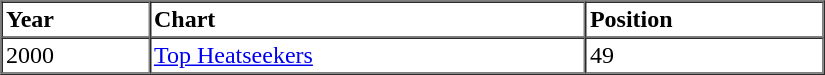<table border="1" cellspacing="0" cellpadding="2" style="width:550px;">
<tr>
<th align="left">Year</th>
<th align="left">Chart</th>
<th align="left">Position</th>
</tr>
<tr>
<td align="left">2000</td>
<td align="left"><a href='#'>Top Heatseekers</a></td>
<td align="left">49</td>
</tr>
</table>
